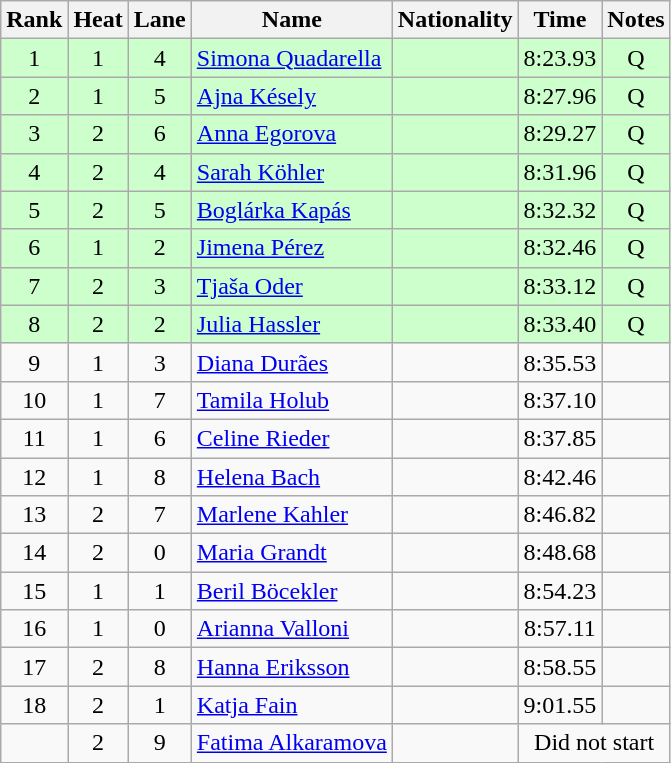<table class="wikitable sortable" style="text-align:center">
<tr>
<th>Rank</th>
<th>Heat</th>
<th>Lane</th>
<th>Name</th>
<th>Nationality</th>
<th>Time</th>
<th>Notes</th>
</tr>
<tr bgcolor=ccffcc>
<td>1</td>
<td>1</td>
<td>4</td>
<td align=left><a href='#'>Simona Quadarella</a></td>
<td align=left></td>
<td>8:23.93</td>
<td>Q</td>
</tr>
<tr bgcolor=ccffcc>
<td>2</td>
<td>1</td>
<td>5</td>
<td align=left><a href='#'>Ajna Késely</a></td>
<td align=left></td>
<td>8:27.96</td>
<td>Q</td>
</tr>
<tr bgcolor=ccffcc>
<td>3</td>
<td>2</td>
<td>6</td>
<td align=left><a href='#'>Anna Egorova</a></td>
<td align=left></td>
<td>8:29.27</td>
<td>Q</td>
</tr>
<tr bgcolor=ccffcc>
<td>4</td>
<td>2</td>
<td>4</td>
<td align=left><a href='#'>Sarah Köhler</a></td>
<td align=left></td>
<td>8:31.96</td>
<td>Q</td>
</tr>
<tr bgcolor=ccffcc>
<td>5</td>
<td>2</td>
<td>5</td>
<td align=left><a href='#'>Boglárka Kapás</a></td>
<td align=left></td>
<td>8:32.32</td>
<td>Q</td>
</tr>
<tr bgcolor=ccffcc>
<td>6</td>
<td>1</td>
<td>2</td>
<td align=left><a href='#'>Jimena Pérez</a></td>
<td align=left></td>
<td>8:32.46</td>
<td>Q</td>
</tr>
<tr bgcolor=ccffcc>
<td>7</td>
<td>2</td>
<td>3</td>
<td align=left><a href='#'>Tjaša Oder</a></td>
<td align=left></td>
<td>8:33.12</td>
<td>Q</td>
</tr>
<tr bgcolor=ccffcc>
<td>8</td>
<td>2</td>
<td>2</td>
<td align=left><a href='#'>Julia Hassler</a></td>
<td align=left></td>
<td>8:33.40</td>
<td>Q</td>
</tr>
<tr>
<td>9</td>
<td>1</td>
<td>3</td>
<td align=left><a href='#'>Diana Durães</a></td>
<td align=left></td>
<td>8:35.53</td>
<td></td>
</tr>
<tr>
<td>10</td>
<td>1</td>
<td>7</td>
<td align=left><a href='#'>Tamila Holub</a></td>
<td align=left></td>
<td>8:37.10</td>
<td></td>
</tr>
<tr>
<td>11</td>
<td>1</td>
<td>6</td>
<td align=left><a href='#'>Celine Rieder</a></td>
<td align=left></td>
<td>8:37.85</td>
<td></td>
</tr>
<tr>
<td>12</td>
<td>1</td>
<td>8</td>
<td align=left><a href='#'>Helena Bach</a></td>
<td align=left></td>
<td>8:42.46</td>
<td></td>
</tr>
<tr>
<td>13</td>
<td>2</td>
<td>7</td>
<td align=left><a href='#'>Marlene Kahler</a></td>
<td align=left></td>
<td>8:46.82</td>
<td></td>
</tr>
<tr>
<td>14</td>
<td>2</td>
<td>0</td>
<td align=left><a href='#'>Maria Grandt</a></td>
<td align=left></td>
<td>8:48.68</td>
<td></td>
</tr>
<tr>
<td>15</td>
<td>1</td>
<td>1</td>
<td align=left><a href='#'>Beril Böcekler</a></td>
<td align=left></td>
<td>8:54.23</td>
<td></td>
</tr>
<tr>
<td>16</td>
<td>1</td>
<td>0</td>
<td align=left><a href='#'>Arianna Valloni</a></td>
<td align=left></td>
<td>8:57.11</td>
<td></td>
</tr>
<tr>
<td>17</td>
<td>2</td>
<td>8</td>
<td align=left><a href='#'>Hanna Eriksson</a></td>
<td align=left></td>
<td>8:58.55</td>
<td></td>
</tr>
<tr>
<td>18</td>
<td>2</td>
<td>1</td>
<td align=left><a href='#'>Katja Fain</a></td>
<td align=left></td>
<td>9:01.55</td>
<td></td>
</tr>
<tr>
<td></td>
<td>2</td>
<td>9</td>
<td align=left><a href='#'>Fatima Alkaramova</a></td>
<td align=left></td>
<td colspan=2>Did not start</td>
</tr>
</table>
